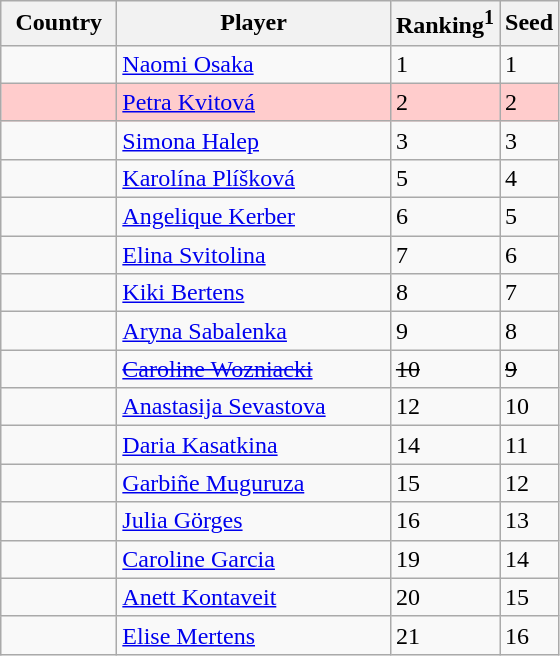<table class="sortable wikitable">
<tr>
<th width="70">Country</th>
<th width="175">Player</th>
<th>Ranking<sup>1</sup></th>
<th>Seed</th>
</tr>
<tr>
<td></td>
<td><a href='#'>Naomi Osaka</a></td>
<td>1</td>
<td>1</td>
</tr>
<tr style="background:#fcc;">
<td></td>
<td><a href='#'>Petra Kvitová</a></td>
<td>2</td>
<td>2</td>
</tr>
<tr>
<td></td>
<td><a href='#'>Simona Halep</a></td>
<td>3</td>
<td>3</td>
</tr>
<tr>
<td></td>
<td><a href='#'>Karolína Plíšková</a></td>
<td>5</td>
<td>4</td>
</tr>
<tr>
<td></td>
<td><a href='#'>Angelique Kerber</a></td>
<td>6</td>
<td>5</td>
</tr>
<tr>
<td></td>
<td><a href='#'>Elina Svitolina</a></td>
<td>7</td>
<td>6</td>
</tr>
<tr>
<td></td>
<td><a href='#'>Kiki Bertens</a></td>
<td>8</td>
<td>7</td>
</tr>
<tr>
<td></td>
<td><a href='#'>Aryna Sabalenka</a></td>
<td>9</td>
<td>8</td>
</tr>
<tr>
<td><s></s></td>
<td><a href='#'><s>Caroline Wozniacki</s></a></td>
<td><s>10</s></td>
<td><s>9</s></td>
</tr>
<tr>
<td></td>
<td><a href='#'>Anastasija Sevastova</a></td>
<td>12</td>
<td>10</td>
</tr>
<tr>
<td></td>
<td><a href='#'>Daria Kasatkina</a></td>
<td>14</td>
<td>11</td>
</tr>
<tr>
<td></td>
<td><a href='#'>Garbiñe Muguruza</a></td>
<td>15</td>
<td>12</td>
</tr>
<tr>
<td></td>
<td><a href='#'>Julia Görges</a></td>
<td>16</td>
<td>13</td>
</tr>
<tr>
<td></td>
<td><a href='#'>Caroline Garcia</a></td>
<td>19</td>
<td>14</td>
</tr>
<tr>
<td></td>
<td><a href='#'>Anett Kontaveit</a></td>
<td>20</td>
<td>15</td>
</tr>
<tr>
<td></td>
<td><a href='#'>Elise Mertens</a></td>
<td>21</td>
<td>16</td>
</tr>
</table>
